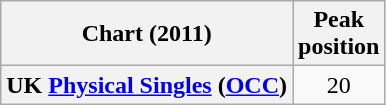<table class="wikitable sortable plainrowheaders" style="text-align:center">
<tr>
<th scope="col">Chart (2011)</th>
<th scope="col">Peak<br>position</th>
</tr>
<tr>
<th scope="row">UK <a href='#'>Physical Singles</a> (<a href='#'>OCC</a>)</th>
<td>20</td>
</tr>
</table>
